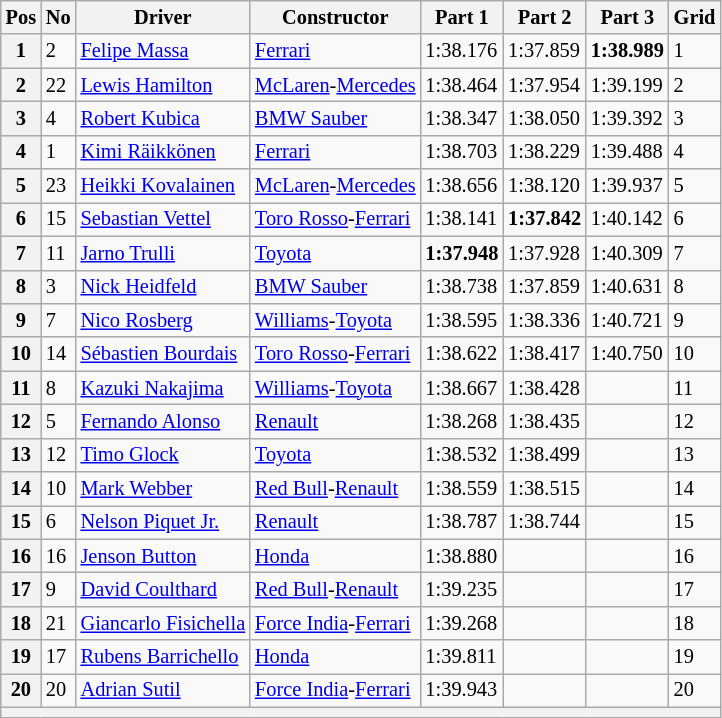<table class="wikitable sortable" style="font-size:85%">
<tr>
<th>Pos</th>
<th>No</th>
<th>Driver</th>
<th>Constructor</th>
<th>Part 1</th>
<th>Part 2</th>
<th>Part 3</th>
<th>Grid</th>
</tr>
<tr>
<th>1</th>
<td>2</td>
<td> <a href='#'>Felipe Massa</a></td>
<td><a href='#'>Ferrari</a></td>
<td>1:38.176</td>
<td>1:37.859</td>
<td><strong>1:38.989</strong></td>
<td>1</td>
</tr>
<tr>
<th>2</th>
<td>22</td>
<td> <a href='#'>Lewis Hamilton</a></td>
<td><a href='#'>McLaren</a>-<a href='#'>Mercedes</a></td>
<td>1:38.464</td>
<td>1:37.954</td>
<td>1:39.199</td>
<td>2</td>
</tr>
<tr>
<th>3</th>
<td>4</td>
<td> <a href='#'>Robert Kubica</a></td>
<td><a href='#'>BMW Sauber</a></td>
<td>1:38.347</td>
<td>1:38.050</td>
<td>1:39.392</td>
<td>3</td>
</tr>
<tr>
<th>4</th>
<td>1</td>
<td> <a href='#'>Kimi Räikkönen</a></td>
<td><a href='#'>Ferrari</a></td>
<td>1:38.703</td>
<td>1:38.229</td>
<td>1:39.488</td>
<td>4</td>
</tr>
<tr>
<th>5</th>
<td>23</td>
<td> <a href='#'>Heikki Kovalainen</a></td>
<td><a href='#'>McLaren</a>-<a href='#'>Mercedes</a></td>
<td>1:38.656</td>
<td>1:38.120</td>
<td>1:39.937</td>
<td>5</td>
</tr>
<tr>
<th>6</th>
<td>15</td>
<td> <a href='#'>Sebastian Vettel</a></td>
<td><a href='#'>Toro Rosso</a>-<a href='#'>Ferrari</a></td>
<td>1:38.141</td>
<td><strong>1:37.842</strong></td>
<td>1:40.142</td>
<td>6</td>
</tr>
<tr>
<th>7</th>
<td>11</td>
<td> <a href='#'>Jarno Trulli</a></td>
<td><a href='#'>Toyota</a></td>
<td><strong>1:37.948</strong></td>
<td>1:37.928</td>
<td>1:40.309</td>
<td>7</td>
</tr>
<tr>
<th>8</th>
<td>3</td>
<td> <a href='#'>Nick Heidfeld</a></td>
<td><a href='#'>BMW Sauber</a></td>
<td>1:38.738</td>
<td>1:37.859</td>
<td>1:40.631</td>
<td>8</td>
</tr>
<tr>
<th>9</th>
<td>7</td>
<td> <a href='#'>Nico Rosberg</a></td>
<td><a href='#'>Williams</a>-<a href='#'>Toyota</a></td>
<td>1:38.595</td>
<td>1:38.336</td>
<td>1:40.721</td>
<td>9</td>
</tr>
<tr>
<th>10</th>
<td>14</td>
<td> <a href='#'>Sébastien Bourdais</a></td>
<td><a href='#'>Toro Rosso</a>-<a href='#'>Ferrari</a></td>
<td>1:38.622</td>
<td>1:38.417</td>
<td>1:40.750</td>
<td>10</td>
</tr>
<tr>
<th>11</th>
<td>8</td>
<td> <a href='#'>Kazuki Nakajima</a></td>
<td><a href='#'>Williams</a>-<a href='#'>Toyota</a></td>
<td>1:38.667</td>
<td>1:38.428</td>
<td></td>
<td>11</td>
</tr>
<tr>
<th>12</th>
<td>5</td>
<td> <a href='#'>Fernando Alonso</a></td>
<td><a href='#'>Renault</a></td>
<td>1:38.268</td>
<td>1:38.435</td>
<td></td>
<td>12</td>
</tr>
<tr>
<th>13</th>
<td>12</td>
<td> <a href='#'>Timo Glock</a></td>
<td><a href='#'>Toyota</a></td>
<td>1:38.532</td>
<td>1:38.499</td>
<td></td>
<td>13</td>
</tr>
<tr>
<th>14</th>
<td>10</td>
<td> <a href='#'>Mark Webber</a></td>
<td><a href='#'>Red Bull</a>-<a href='#'>Renault</a></td>
<td>1:38.559</td>
<td>1:38.515</td>
<td></td>
<td>14</td>
</tr>
<tr>
<th>15</th>
<td>6</td>
<td> <a href='#'>Nelson Piquet Jr.</a></td>
<td><a href='#'>Renault</a></td>
<td>1:38.787</td>
<td>1:38.744</td>
<td></td>
<td>15</td>
</tr>
<tr>
<th>16</th>
<td>16</td>
<td> <a href='#'>Jenson Button</a></td>
<td><a href='#'>Honda</a></td>
<td>1:38.880</td>
<td></td>
<td></td>
<td>16</td>
</tr>
<tr>
<th>17</th>
<td>9</td>
<td> <a href='#'>David Coulthard</a></td>
<td><a href='#'>Red Bull</a>-<a href='#'>Renault</a></td>
<td>1:39.235</td>
<td></td>
<td></td>
<td>17</td>
</tr>
<tr>
<th>18</th>
<td>21</td>
<td> <a href='#'>Giancarlo Fisichella</a></td>
<td><a href='#'>Force India</a>-<a href='#'>Ferrari</a></td>
<td>1:39.268</td>
<td></td>
<td></td>
<td>18</td>
</tr>
<tr>
<th>19</th>
<td>17</td>
<td> <a href='#'>Rubens Barrichello</a></td>
<td><a href='#'>Honda</a></td>
<td>1:39.811</td>
<td></td>
<td></td>
<td>19</td>
</tr>
<tr>
<th>20</th>
<td>20</td>
<td> <a href='#'>Adrian Sutil</a></td>
<td><a href='#'>Force India</a>-<a href='#'>Ferrari</a></td>
<td>1:39.943</td>
<td></td>
<td></td>
<td>20</td>
</tr>
<tr>
<th colspan="8"></th>
</tr>
</table>
